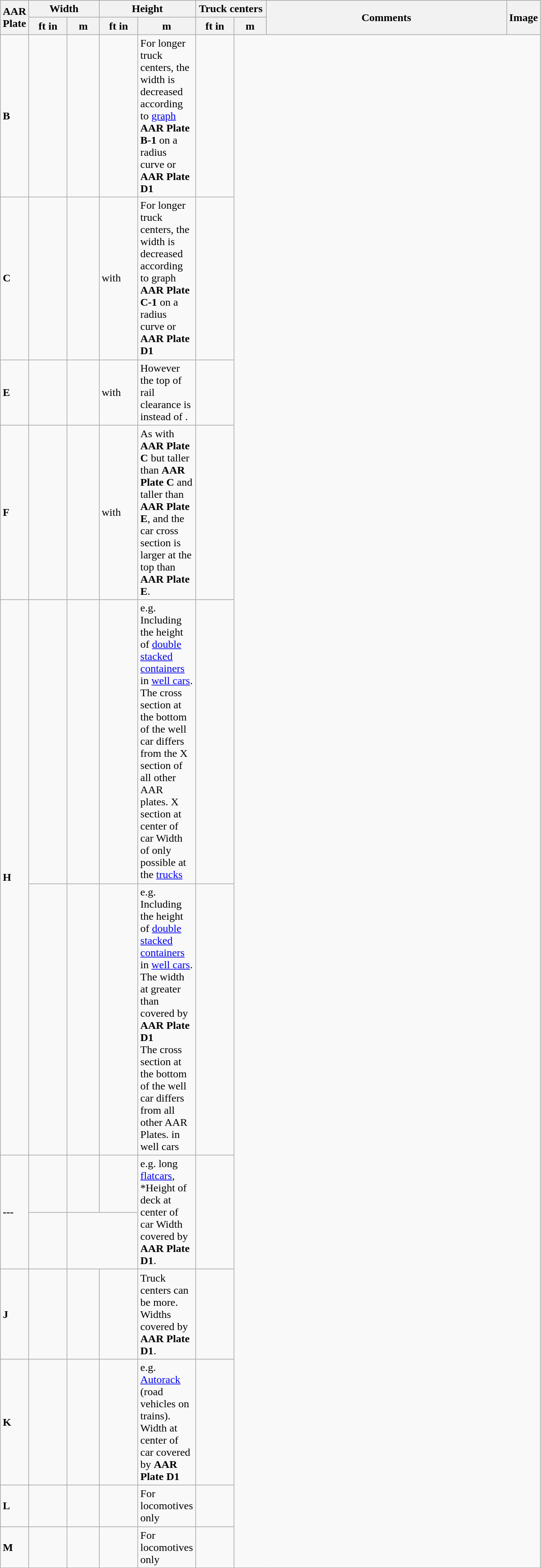<table class="wikitable">
<tr>
<th rowspan="2">AAR<br>Plate</th>
<th colspan="2">Width</th>
<th colspan="2">Height</th>
<th colspan="2">Truck centers</th>
<th rowspan="2" width=350>Comments</th>
<th rowspan="2">Image</th>
</tr>
<tr>
<th width=50>ft in</th>
<th width=40>m</th>
<th width=50>ft in</th>
<th width=40>m</th>
<th width=50>ft in</th>
<th width=40>m</th>
</tr>
<tr>
<td><strong>B</strong></td>
<td></td>
<td></td>
<td></td>
<td>For longer truck centers, the width is decreased according to <a href='#'>graph</a> <strong>AAR Plate B-1</strong> on a  radius curve or <strong>AAR Plate D1</strong></td>
<td></td>
</tr>
<tr>
<td><strong>C</strong></td>
<td></td>
<td></td>
<td>with </td>
<td>For longer truck centers, the width is decreased according to graph <strong>AAR Plate C-1</strong> on a  radius curve or <strong>AAR Plate D1</strong></td>
<td></td>
</tr>
<tr>
<td><strong>E</strong></td>
<td></td>
<td></td>
<td>with </td>
<td>However the top of rail clearance is  instead of .</td>
<td></td>
</tr>
<tr>
<td><strong>F</strong></td>
<td></td>
<td></td>
<td>with </td>
<td>As with <strong>AAR Plate C</strong> but  taller than <strong>AAR Plate C</strong> and  taller than <strong>AAR Plate E</strong>, and the car cross section is larger at the top than <strong>AAR Plate E</strong>.</td>
<td></td>
</tr>
<tr>
<td rowspan="2"><strong>H</strong></td>
<td></td>
<td></td>
<td></td>
<td>e.g. Including the height of <a href='#'>double stacked containers</a> in <a href='#'>well cars</a>. The cross section at the bottom of the well car differs from the X section of all other AAR plates. X section at center of car Width of  only possible at the <a href='#'>trucks</a></td>
<td></td>
</tr>
<tr>
<td></td>
<td></td>
<td></td>
<td>e.g. Including the height of <a href='#'>double stacked containers</a> in <a href='#'>well cars</a>. The width at greater than  covered by <strong> AAR Plate D1</strong><br>The cross section at the bottom of the well car differs from all other AAR Plates. in well cars</td>
<td></td>
</tr>
<tr>
<td rowspan="2"><strong>---</strong></td>
<td></td>
<td></td>
<td></td>
<td rowspan="2">e.g.  long <a href='#'>flatcars</a>, *Height of deck at center of car Width covered by  <strong>AAR Plate D1</strong>.</td>
<td rowspan="2"></td>
</tr>
<tr>
<td></td>
</tr>
<tr>
<td><strong>J</strong></td>
<td></td>
<td></td>
<td></td>
<td>Truck centers can be more. Widths covered by  <strong>AAR Plate D1</strong>.</td>
<td></td>
</tr>
<tr>
<td><strong>K</strong></td>
<td></td>
<td></td>
<td></td>
<td>e.g. <a href='#'>Autorack</a> (road vehicles on trains).  Width at center of car covered by  <strong>AAR Plate D1</strong></td>
<td></td>
</tr>
<tr>
<td><strong>L</strong></td>
<td></td>
<td></td>
<td></td>
<td>For locomotives only</td>
<td></td>
</tr>
<tr>
<td><strong>M</strong></td>
<td></td>
<td></td>
<td></td>
<td>For locomotives only </td>
<td></td>
</tr>
</table>
